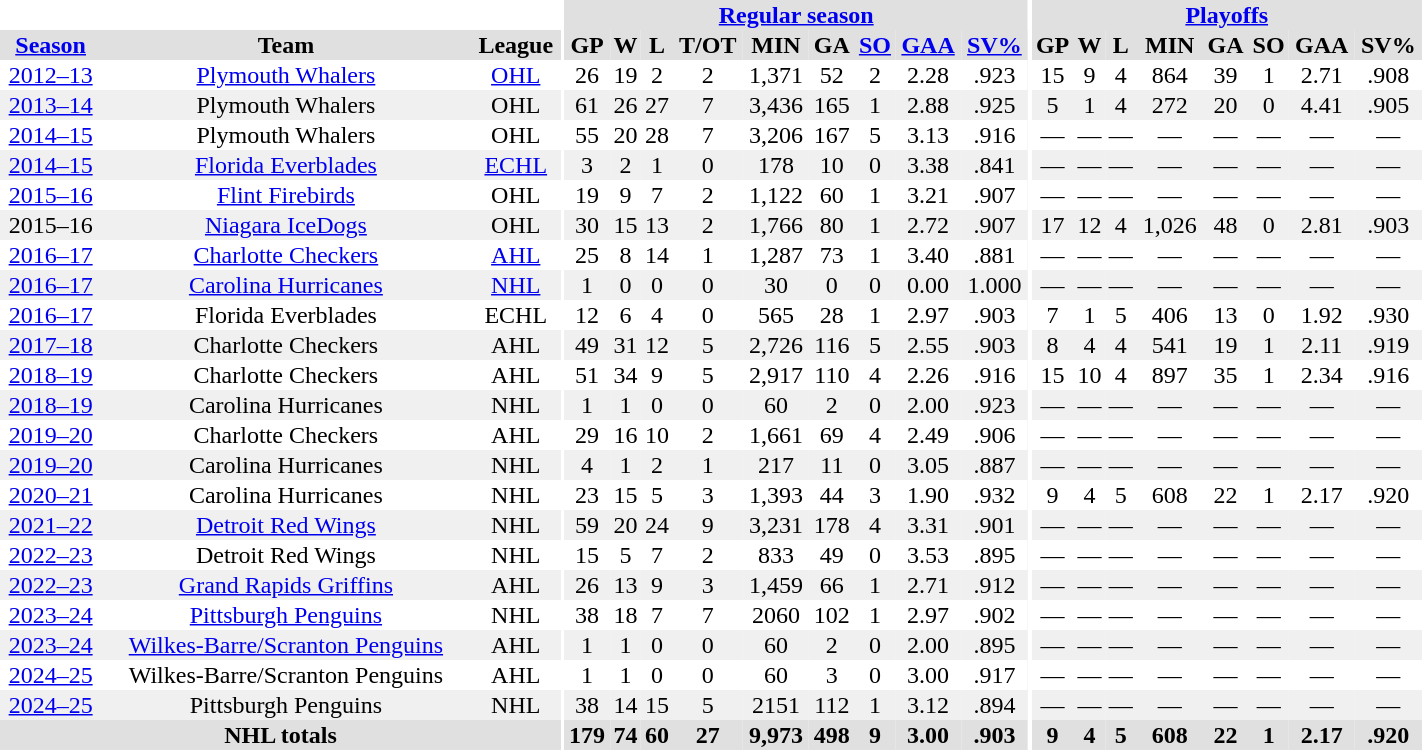<table border="0" cellpadding="1" cellspacing="0" style="text-align:center; width:75%;">
<tr bgcolor="#e0e0e0">
<th colspan="3" bgcolor="#ffffff"></th>
<th rowspan="101" bgcolor="#ffffff"></th>
<th colspan="9" bgcolor="#e0e0e0"><a href='#'>Regular season</a></th>
<th rowspan="101" bgcolor="#ffffff"></th>
<th colspan="8" bgcolor="#e0e0e0"><a href='#'>Playoffs</a></th>
</tr>
<tr bgcolor="#e0e0e0">
<th><a href='#'>Season</a></th>
<th>Team</th>
<th>League</th>
<th>GP</th>
<th>W</th>
<th>L</th>
<th>T/OT</th>
<th>MIN</th>
<th>GA</th>
<th><a href='#'>SO</a></th>
<th><a href='#'>GAA</a></th>
<th><a href='#'>SV%</a></th>
<th>GP</th>
<th>W</th>
<th>L</th>
<th>MIN</th>
<th>GA</th>
<th>SO</th>
<th>GAA</th>
<th>SV%</th>
</tr>
<tr>
<td><a href='#'>2012–13</a></td>
<td><a href='#'>Plymouth Whalers</a></td>
<td><a href='#'>OHL</a></td>
<td>26</td>
<td>19</td>
<td>2</td>
<td>2</td>
<td>1,371</td>
<td>52</td>
<td>2</td>
<td>2.28</td>
<td>.923</td>
<td>15</td>
<td>9</td>
<td>4</td>
<td>864</td>
<td>39</td>
<td>1</td>
<td>2.71</td>
<td>.908</td>
</tr>
<tr bgcolor="#f0f0f0">
<td><a href='#'>2013–14</a></td>
<td>Plymouth Whalers</td>
<td>OHL</td>
<td>61</td>
<td>26</td>
<td>27</td>
<td>7</td>
<td>3,436</td>
<td>165</td>
<td>1</td>
<td>2.88</td>
<td>.925</td>
<td>5</td>
<td>1</td>
<td>4</td>
<td>272</td>
<td>20</td>
<td>0</td>
<td>4.41</td>
<td>.905</td>
</tr>
<tr>
<td><a href='#'>2014–15</a></td>
<td>Plymouth Whalers</td>
<td>OHL</td>
<td>55</td>
<td>20</td>
<td>28</td>
<td>7</td>
<td>3,206</td>
<td>167</td>
<td>5</td>
<td>3.13</td>
<td>.916</td>
<td>—</td>
<td>—</td>
<td>—</td>
<td>—</td>
<td>—</td>
<td>—</td>
<td>—</td>
<td>—</td>
</tr>
<tr bgcolor="#f0f0f0">
<td><a href='#'>2014–15</a></td>
<td><a href='#'>Florida Everblades</a></td>
<td><a href='#'>ECHL</a></td>
<td>3</td>
<td>2</td>
<td>1</td>
<td>0</td>
<td>178</td>
<td>10</td>
<td>0</td>
<td>3.38</td>
<td>.841</td>
<td>—</td>
<td>—</td>
<td>—</td>
<td>—</td>
<td>—</td>
<td>—</td>
<td>—</td>
<td>—</td>
</tr>
<tr>
<td><a href='#'>2015–16</a></td>
<td><a href='#'>Flint Firebirds</a></td>
<td>OHL</td>
<td>19</td>
<td>9</td>
<td>7</td>
<td>2</td>
<td>1,122</td>
<td>60</td>
<td>1</td>
<td>3.21</td>
<td>.907</td>
<td>—</td>
<td>—</td>
<td>—</td>
<td>—</td>
<td>—</td>
<td>—</td>
<td>—</td>
<td>—</td>
</tr>
<tr bgcolor="#f0f0f0">
<td>2015–16</td>
<td><a href='#'>Niagara IceDogs</a></td>
<td>OHL</td>
<td>30</td>
<td>15</td>
<td>13</td>
<td>2</td>
<td>1,766</td>
<td>80</td>
<td>1</td>
<td>2.72</td>
<td>.907</td>
<td>17</td>
<td>12</td>
<td>4</td>
<td>1,026</td>
<td>48</td>
<td>0</td>
<td>2.81</td>
<td>.903</td>
</tr>
<tr>
<td><a href='#'>2016–17</a></td>
<td><a href='#'>Charlotte Checkers</a></td>
<td><a href='#'>AHL</a></td>
<td>25</td>
<td>8</td>
<td>14</td>
<td>1</td>
<td>1,287</td>
<td>73</td>
<td>1</td>
<td>3.40</td>
<td>.881</td>
<td>—</td>
<td>—</td>
<td>—</td>
<td>—</td>
<td>—</td>
<td>—</td>
<td>—</td>
<td>—</td>
</tr>
<tr bgcolor="#f0f0f0">
<td><a href='#'>2016–17</a></td>
<td><a href='#'>Carolina Hurricanes</a></td>
<td><a href='#'>NHL</a></td>
<td>1</td>
<td>0</td>
<td>0</td>
<td>0</td>
<td>30</td>
<td>0</td>
<td>0</td>
<td>0.00</td>
<td>1.000</td>
<td>—</td>
<td>—</td>
<td>—</td>
<td>—</td>
<td>—</td>
<td>—</td>
<td>—</td>
<td>—</td>
</tr>
<tr>
<td><a href='#'>2016–17</a></td>
<td>Florida Everblades</td>
<td>ECHL</td>
<td>12</td>
<td>6</td>
<td>4</td>
<td>0</td>
<td>565</td>
<td>28</td>
<td>1</td>
<td>2.97</td>
<td>.903</td>
<td>7</td>
<td>1</td>
<td>5</td>
<td>406</td>
<td>13</td>
<td>0</td>
<td>1.92</td>
<td>.930</td>
</tr>
<tr bgcolor="#f0f0f0">
<td><a href='#'>2017–18</a></td>
<td>Charlotte Checkers</td>
<td>AHL</td>
<td>49</td>
<td>31</td>
<td>12</td>
<td>5</td>
<td>2,726</td>
<td>116</td>
<td>5</td>
<td>2.55</td>
<td>.903</td>
<td>8</td>
<td>4</td>
<td>4</td>
<td>541</td>
<td>19</td>
<td>1</td>
<td>2.11</td>
<td>.919</td>
</tr>
<tr>
<td><a href='#'>2018–19</a></td>
<td>Charlotte Checkers</td>
<td>AHL</td>
<td>51</td>
<td>34</td>
<td>9</td>
<td>5</td>
<td>2,917</td>
<td>110</td>
<td>4</td>
<td>2.26</td>
<td>.916</td>
<td>15</td>
<td>10</td>
<td>4</td>
<td>897</td>
<td>35</td>
<td>1</td>
<td>2.34</td>
<td>.916</td>
</tr>
<tr bgcolor="#f0f0f0">
<td><a href='#'>2018–19</a></td>
<td>Carolina Hurricanes</td>
<td>NHL</td>
<td>1</td>
<td>1</td>
<td>0</td>
<td>0</td>
<td>60</td>
<td>2</td>
<td>0</td>
<td>2.00</td>
<td>.923</td>
<td>—</td>
<td>—</td>
<td>—</td>
<td>—</td>
<td>—</td>
<td>—</td>
<td>—</td>
<td>—</td>
</tr>
<tr>
<td><a href='#'>2019–20</a></td>
<td>Charlotte Checkers</td>
<td>AHL</td>
<td>29</td>
<td>16</td>
<td>10</td>
<td>2</td>
<td>1,661</td>
<td>69</td>
<td>4</td>
<td>2.49</td>
<td>.906</td>
<td>—</td>
<td>—</td>
<td>—</td>
<td>—</td>
<td>—</td>
<td>—</td>
<td>—</td>
<td>—</td>
</tr>
<tr bgcolor="#f0f0f0">
<td><a href='#'>2019–20</a></td>
<td>Carolina Hurricanes</td>
<td>NHL</td>
<td>4</td>
<td>1</td>
<td>2</td>
<td>1</td>
<td>217</td>
<td>11</td>
<td>0</td>
<td>3.05</td>
<td>.887</td>
<td>—</td>
<td>—</td>
<td>—</td>
<td>—</td>
<td>—</td>
<td>—</td>
<td>—</td>
<td>—</td>
</tr>
<tr>
<td><a href='#'>2020–21</a></td>
<td>Carolina Hurricanes</td>
<td>NHL</td>
<td>23</td>
<td>15</td>
<td>5</td>
<td>3</td>
<td>1,393</td>
<td>44</td>
<td>3</td>
<td>1.90</td>
<td>.932</td>
<td>9</td>
<td>4</td>
<td>5</td>
<td>608</td>
<td>22</td>
<td>1</td>
<td>2.17</td>
<td>.920</td>
</tr>
<tr bgcolor="#f0f0f0">
<td><a href='#'>2021–22</a></td>
<td><a href='#'>Detroit Red Wings</a></td>
<td>NHL</td>
<td>59</td>
<td>20</td>
<td>24</td>
<td>9</td>
<td>3,231</td>
<td>178</td>
<td>4</td>
<td>3.31</td>
<td>.901</td>
<td>—</td>
<td>—</td>
<td>—</td>
<td>—</td>
<td>—</td>
<td>—</td>
<td>—</td>
<td>—</td>
</tr>
<tr>
<td><a href='#'>2022–23</a></td>
<td>Detroit Red Wings</td>
<td>NHL</td>
<td>15</td>
<td>5</td>
<td>7</td>
<td>2</td>
<td>833</td>
<td>49</td>
<td>0</td>
<td>3.53</td>
<td>.895</td>
<td>—</td>
<td>—</td>
<td>—</td>
<td>—</td>
<td>—</td>
<td>—</td>
<td>—</td>
<td>—</td>
</tr>
<tr bgcolor="#f0f0f0">
<td><a href='#'>2022–23</a></td>
<td><a href='#'>Grand Rapids Griffins</a></td>
<td>AHL</td>
<td>26</td>
<td>13</td>
<td>9</td>
<td>3</td>
<td>1,459</td>
<td>66</td>
<td>1</td>
<td>2.71</td>
<td>.912</td>
<td>—</td>
<td>—</td>
<td>—</td>
<td>—</td>
<td>—</td>
<td>—</td>
<td>—</td>
<td>—</td>
</tr>
<tr>
<td><a href='#'>2023–24</a></td>
<td><a href='#'>Pittsburgh Penguins</a></td>
<td>NHL</td>
<td>38</td>
<td>18</td>
<td>7</td>
<td>7</td>
<td>2060</td>
<td>102</td>
<td>1</td>
<td>2.97</td>
<td>.902</td>
<td>—</td>
<td>—</td>
<td>—</td>
<td>—</td>
<td>—</td>
<td>—</td>
<td>—</td>
<td>—</td>
</tr>
<tr bgcolor="#f0f0f0">
<td><a href='#'>2023–24</a></td>
<td><a href='#'>Wilkes-Barre/Scranton Penguins</a></td>
<td>AHL</td>
<td>1</td>
<td>1</td>
<td>0</td>
<td>0</td>
<td>60</td>
<td>2</td>
<td>0</td>
<td>2.00</td>
<td>.895</td>
<td>—</td>
<td>—</td>
<td>—</td>
<td>—</td>
<td>—</td>
<td>—</td>
<td>—</td>
<td>—</td>
</tr>
<tr>
<td><a href='#'>2024–25</a></td>
<td>Wilkes-Barre/Scranton Penguins</td>
<td>AHL</td>
<td>1</td>
<td>1</td>
<td>0</td>
<td>0</td>
<td>60</td>
<td>3</td>
<td>0</td>
<td>3.00</td>
<td>.917</td>
<td>—</td>
<td>—</td>
<td>—</td>
<td>—</td>
<td>—</td>
<td>—</td>
<td>—</td>
<td>—</td>
</tr>
<tr bgcolor="#f0f0f0">
<td><a href='#'>2024–25</a></td>
<td>Pittsburgh Penguins</td>
<td>NHL</td>
<td>38</td>
<td>14</td>
<td>15</td>
<td>5</td>
<td>2151</td>
<td>112</td>
<td>1</td>
<td>3.12</td>
<td>.894</td>
<td>—</td>
<td>—</td>
<td>—</td>
<td>—</td>
<td>—</td>
<td>—</td>
<td>—</td>
<td>—</td>
</tr>
<tr bgcolor="#e0e0e0">
<th colspan="3">NHL totals</th>
<th>179</th>
<th>74</th>
<th>60</th>
<th>27</th>
<th>9,973</th>
<th>498</th>
<th>9</th>
<th>3.00</th>
<th>.903</th>
<th>9</th>
<th>4</th>
<th>5</th>
<th>608</th>
<th>22</th>
<th>1</th>
<th>2.17</th>
<th>.920</th>
</tr>
</table>
